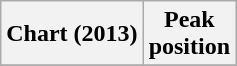<table class="wikitable">
<tr>
<th>Chart (2013)</th>
<th>Peak<br>position</th>
</tr>
<tr>
</tr>
</table>
